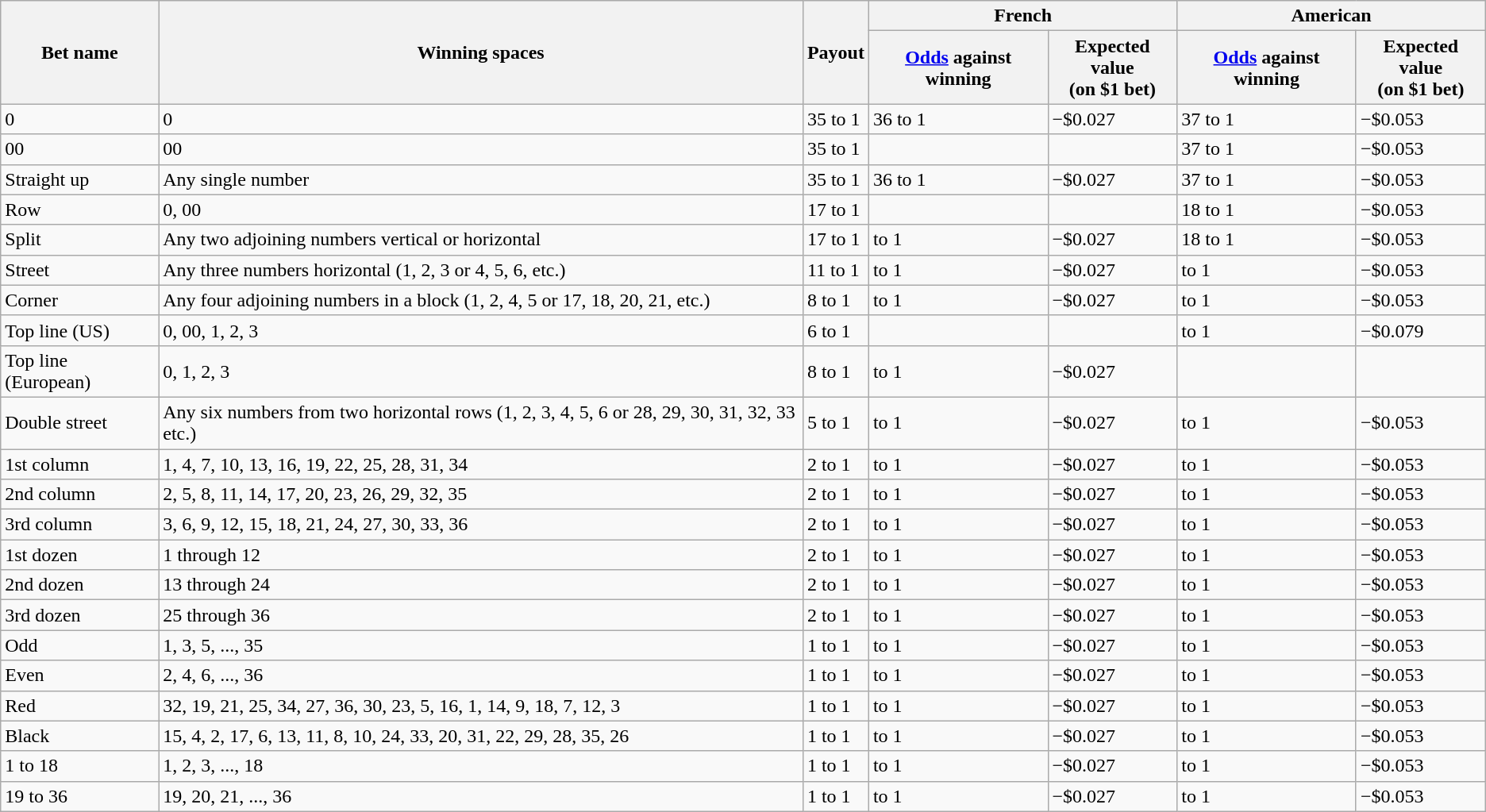<table class="wikitable">
<tr>
<th rowspan=2>Bet name</th>
<th rowspan=2>Winning spaces</th>
<th rowspan=2>Payout</th>
<th colspan=2>French</th>
<th colspan=2>American</th>
</tr>
<tr>
<th><a href='#'>Odds</a> against winning</th>
<th>Expected value<br>(on $1 bet)</th>
<th><a href='#'>Odds</a> against winning</th>
<th>Expected value<br>(on $1 bet)</th>
</tr>
<tr>
<td>0</td>
<td>0</td>
<td>35 to 1</td>
<td>36 to 1</td>
<td>−$0.027</td>
<td>37 to 1</td>
<td>−$0.053</td>
</tr>
<tr>
<td>00</td>
<td>00</td>
<td>35 to 1</td>
<td></td>
<td></td>
<td>37 to 1</td>
<td>−$0.053</td>
</tr>
<tr>
<td>Straight up</td>
<td>Any single number</td>
<td>35 to 1</td>
<td>36 to 1</td>
<td>−$0.027</td>
<td>37 to 1</td>
<td>−$0.053</td>
</tr>
<tr>
<td>Row</td>
<td>0, 00</td>
<td>17 to 1</td>
<td></td>
<td></td>
<td>18 to 1</td>
<td>−$0.053</td>
</tr>
<tr>
<td>Split</td>
<td>Any two adjoining numbers vertical or horizontal</td>
<td>17 to 1</td>
<td> to 1</td>
<td>−$0.027</td>
<td>18 to 1</td>
<td>−$0.053</td>
</tr>
<tr>
<td>Street</td>
<td>Any three numbers horizontal (1, 2, 3 or 4, 5, 6, etc.)</td>
<td>11 to 1</td>
<td> to 1</td>
<td>−$0.027</td>
<td> to 1</td>
<td>−$0.053</td>
</tr>
<tr>
<td>Corner</td>
<td>Any four adjoining numbers in a block (1, 2, 4, 5 or 17, 18, 20, 21, etc.)</td>
<td>8 to 1</td>
<td> to 1</td>
<td>−$0.027</td>
<td> to 1</td>
<td>−$0.053</td>
</tr>
<tr>
<td>Top line (US)</td>
<td>0, 00, 1, 2, 3</td>
<td>6 to 1</td>
<td></td>
<td></td>
<td> to 1</td>
<td>−$0.079</td>
</tr>
<tr>
<td>Top line (European)</td>
<td>0, 1, 2, 3</td>
<td>8 to 1</td>
<td> to 1</td>
<td>−$0.027</td>
<td></td>
<td></td>
</tr>
<tr>
<td>Double street</td>
<td>Any six numbers from two horizontal rows (1, 2, 3, 4, 5, 6 or 28, 29, 30, 31, 32, 33 etc.)</td>
<td>5 to 1</td>
<td> to 1</td>
<td>−$0.027</td>
<td> to 1</td>
<td>−$0.053</td>
</tr>
<tr>
<td>1st column</td>
<td>1, 4, 7, 10, 13, 16, 19, 22, 25, 28, 31, 34</td>
<td>2 to 1</td>
<td> to 1</td>
<td>−$0.027</td>
<td> to 1</td>
<td>−$0.053</td>
</tr>
<tr>
<td>2nd column</td>
<td>2, 5, 8, 11, 14, 17, 20, 23, 26, 29, 32, 35</td>
<td>2 to 1</td>
<td> to 1</td>
<td>−$0.027</td>
<td> to 1</td>
<td>−$0.053</td>
</tr>
<tr>
<td>3rd column</td>
<td>3, 6, 9, 12, 15, 18, 21, 24, 27, 30, 33, 36</td>
<td>2 to 1</td>
<td> to 1</td>
<td>−$0.027</td>
<td> to 1</td>
<td>−$0.053</td>
</tr>
<tr>
<td>1st dozen</td>
<td>1 through 12</td>
<td>2 to 1</td>
<td> to 1</td>
<td>−$0.027</td>
<td> to 1</td>
<td>−$0.053</td>
</tr>
<tr>
<td>2nd dozen</td>
<td>13 through 24</td>
<td>2 to 1</td>
<td> to 1</td>
<td>−$0.027</td>
<td> to 1</td>
<td>−$0.053</td>
</tr>
<tr>
<td>3rd dozen</td>
<td>25 through 36</td>
<td>2 to 1</td>
<td> to 1</td>
<td>−$0.027</td>
<td> to 1</td>
<td>−$0.053</td>
</tr>
<tr>
<td>Odd</td>
<td>1, 3, 5, ..., 35</td>
<td>1 to 1</td>
<td> to 1</td>
<td>−$0.027</td>
<td> to 1</td>
<td>−$0.053</td>
</tr>
<tr>
<td>Even</td>
<td>2, 4, 6, ..., 36</td>
<td>1 to 1</td>
<td> to 1</td>
<td>−$0.027</td>
<td> to 1</td>
<td>−$0.053</td>
</tr>
<tr>
<td>Red</td>
<td>32, 19, 21, 25, 34, 27, 36, 30, 23, 5, 16, 1, 14, 9, 18, 7, 12, 3</td>
<td>1 to 1</td>
<td> to 1</td>
<td>−$0.027</td>
<td> to 1</td>
<td>−$0.053</td>
</tr>
<tr>
<td>Black</td>
<td>15, 4, 2, 17, 6, 13, 11, 8, 10, 24, 33, 20, 31, 22, 29, 28, 35, 26</td>
<td>1 to 1</td>
<td> to 1</td>
<td>−$0.027</td>
<td> to 1</td>
<td>−$0.053</td>
</tr>
<tr>
<td>1 to 18</td>
<td>1, 2, 3, ..., 18</td>
<td>1 to 1</td>
<td> to 1</td>
<td>−$0.027</td>
<td> to 1</td>
<td>−$0.053</td>
</tr>
<tr>
<td>19 to 36</td>
<td>19, 20, 21, ..., 36</td>
<td>1 to 1</td>
<td> to 1</td>
<td>−$0.027</td>
<td> to 1</td>
<td>−$0.053</td>
</tr>
</table>
